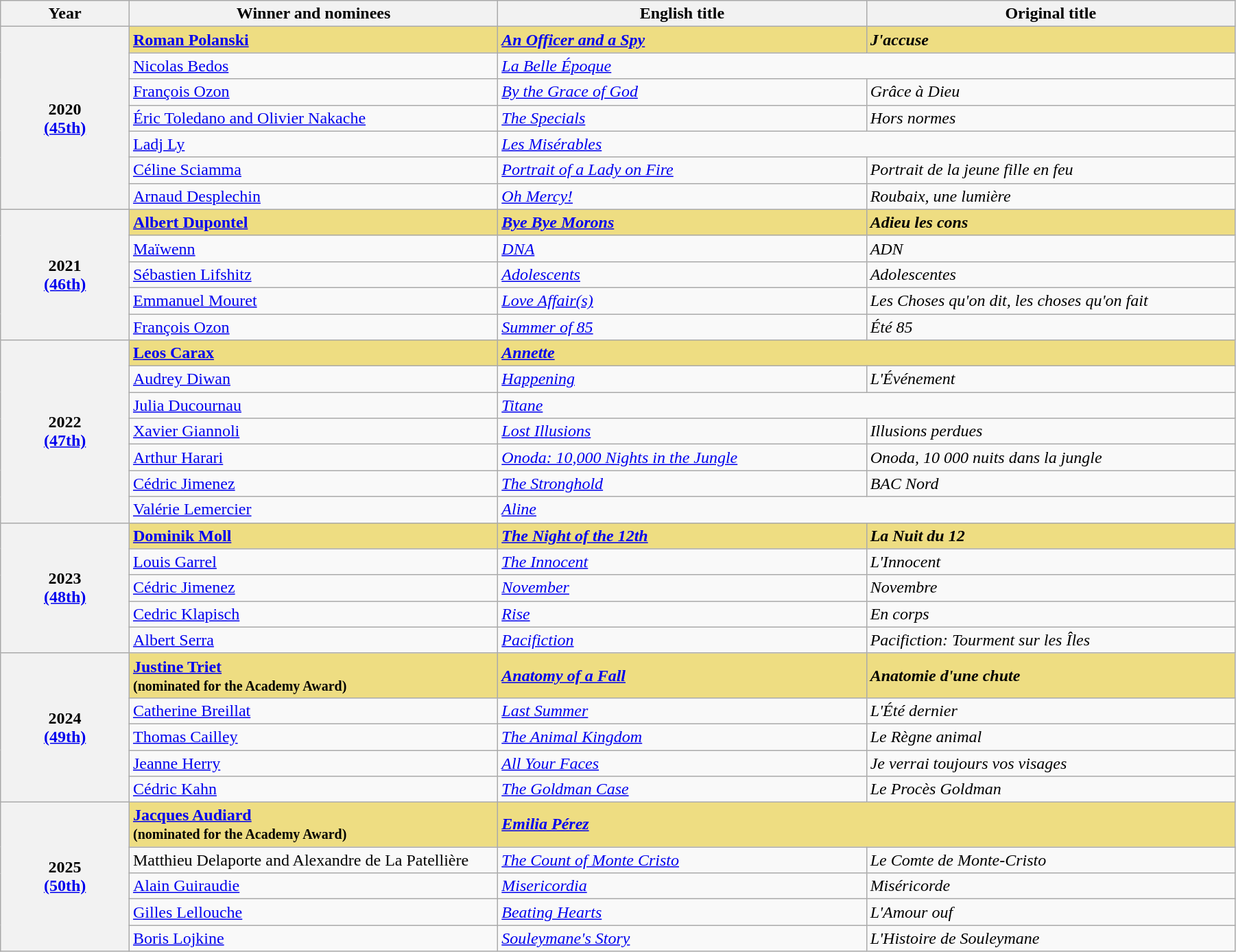<table class="wikitable" width="95%" cellpadding="5">
<tr>
<th width="100">Year</th>
<th width="300">Winner and nominees</th>
<th width="300">English title</th>
<th width="300">Original title</th>
</tr>
<tr>
<th rowspan="7" style="text-align:center;">2020<br><a href='#'>(45th)</a></th>
<td style="background:#eedd82;"><strong><a href='#'>Roman Polanski</a></strong></td>
<td style="background:#eedd82;"><strong><em><a href='#'>An Officer and a Spy</a></em></strong></td>
<td style="background:#eedd82;"><strong><em>J'accuse</em></strong></td>
</tr>
<tr>
<td><a href='#'>Nicolas Bedos</a></td>
<td colspan="2"><em><a href='#'>La Belle Époque</a></em></td>
</tr>
<tr>
<td><a href='#'>François Ozon</a></td>
<td><em><a href='#'>By the Grace of God</a></em></td>
<td><em>Grâce à Dieu</em></td>
</tr>
<tr>
<td><a href='#'>Éric Toledano and Olivier Nakache</a></td>
<td><em><a href='#'>The Specials</a></em></td>
<td><em>Hors normes</em></td>
</tr>
<tr>
<td><a href='#'>Ladj Ly</a></td>
<td colspan="2"><em><a href='#'>Les Misérables</a></em></td>
</tr>
<tr>
<td><a href='#'>Céline Sciamma</a></td>
<td><em><a href='#'>Portrait of a Lady on Fire</a></em></td>
<td><em>Portrait de la jeune fille en feu</em></td>
</tr>
<tr>
<td><a href='#'>Arnaud Desplechin</a></td>
<td><em><a href='#'>Oh Mercy!</a></em></td>
<td><em>Roubaix, une lumière</em></td>
</tr>
<tr>
<th rowspan="5" style="text-align:center;">2021<br><a href='#'>(46th)</a><br></th>
<td style="background:#eedd82;"><strong><a href='#'>Albert Dupontel</a></strong></td>
<td style="background:#eedd82;"><strong><em><a href='#'>Bye Bye Morons</a></em></strong></td>
<td style="background:#eedd82;"><strong><em>Adieu les cons</em></strong></td>
</tr>
<tr>
<td><a href='#'>Maïwenn</a></td>
<td><em><a href='#'>DNA</a></em></td>
<td><em>ADN</em></td>
</tr>
<tr>
<td><a href='#'>Sébastien Lifshitz</a></td>
<td><em><a href='#'>Adolescents</a></em></td>
<td><em>Adolescentes</em></td>
</tr>
<tr>
<td><a href='#'>Emmanuel Mouret</a></td>
<td><em><a href='#'>Love Affair(s)</a></em></td>
<td><em>Les Choses qu'on dit, les choses qu'on fait</em></td>
</tr>
<tr>
<td><a href='#'>François Ozon</a></td>
<td><em><a href='#'>Summer of 85</a></em></td>
<td><em>Été 85</em></td>
</tr>
<tr>
<th rowspan="7" style="text-align:center;">2022<br><a href='#'>(47th)</a><br></th>
<td style="background:#eedd82;"><strong><a href='#'>Leos Carax</a></strong></td>
<td colspan="2" style="background:#eedd82;"><strong><em><a href='#'>Annette</a></em></strong></td>
</tr>
<tr>
<td><a href='#'>Audrey Diwan</a></td>
<td><em><a href='#'>Happening</a></em></td>
<td><em>L'Événement</em></td>
</tr>
<tr>
<td><a href='#'>Julia Ducournau</a></td>
<td colspan=2><em><a href='#'>Titane</a></em></td>
</tr>
<tr>
<td><a href='#'>Xavier Giannoli</a></td>
<td><em><a href='#'>Lost Illusions</a></em></td>
<td><em>Illusions perdues</em></td>
</tr>
<tr>
<td><a href='#'>Arthur Harari</a></td>
<td><em><a href='#'>Onoda: 10,000 Nights in the Jungle</a></em></td>
<td><em>Onoda, 10 000 nuits dans la jungle</em></td>
</tr>
<tr>
<td><a href='#'>Cédric Jimenez</a></td>
<td><em><a href='#'>The Stronghold</a></em></td>
<td><em>BAC Nord</em></td>
</tr>
<tr>
<td><a href='#'>Valérie Lemercier</a></td>
<td colspan=2><em><a href='#'>Aline</a></em></td>
</tr>
<tr>
<th rowspan="5" style="text-align:center;">2023<br><a href='#'>(48th)</a></th>
<td style="background:#eedd82;"><strong><a href='#'>Dominik Moll</a></strong></td>
<td style="background:#eedd82;"><strong><em><a href='#'>The Night of the 12th</a></em></strong></td>
<td style="background:#eedd82;"><strong><em>La Nuit du 12</em></strong></td>
</tr>
<tr>
<td><a href='#'>Louis Garrel</a></td>
<td><em><a href='#'>The Innocent</a></em></td>
<td><em>L'Innocent</em></td>
</tr>
<tr>
<td><a href='#'>Cédric Jimenez</a></td>
<td><em><a href='#'>November</a></em></td>
<td><em>Novembre</em></td>
</tr>
<tr>
<td><a href='#'>Cedric Klapisch</a></td>
<td><em><a href='#'>Rise</a></em></td>
<td><em>En corps</em></td>
</tr>
<tr>
<td><a href='#'>Albert Serra</a></td>
<td><em><a href='#'>Pacifiction</a></em></td>
<td><em>Pacifiction: Tourment sur les Îles</em></td>
</tr>
<tr>
<th rowspan="5" style="text-align:center;">2024<br><a href='#'>(49th)</a></th>
<td style="background:#eedd82;"><strong><a href='#'>Justine Triet</a><br><small>(nominated for the Academy Award)</small></strong></td>
<td style="background:#eedd82;"><strong><em><a href='#'>Anatomy of a Fall</a></em></strong></td>
<td style="background:#eedd82;"><strong><em>Anatomie d'une chute</em></strong></td>
</tr>
<tr>
<td><a href='#'>Catherine Breillat</a></td>
<td><em><a href='#'>Last Summer</a></em></td>
<td><em>L'Été dernier</em></td>
</tr>
<tr>
<td><a href='#'>Thomas Cailley</a></td>
<td><em><a href='#'>The Animal Kingdom</a></em></td>
<td><em>Le Règne animal</em></td>
</tr>
<tr>
<td><a href='#'>Jeanne Herry</a></td>
<td><em><a href='#'>All Your Faces</a></em></td>
<td><em>Je verrai toujours vos visages</em></td>
</tr>
<tr>
<td><a href='#'>Cédric Kahn</a></td>
<td><em><a href='#'>The Goldman Case</a></em></td>
<td><em>Le Procès Goldman</em></td>
</tr>
<tr>
<th rowspan="5">2025<br><a href='#'>(50th)</a></th>
<td style="background:#eedd82;"><strong><a href='#'>Jacques Audiard</a><br><small>(nominated for the Academy Award)</small></strong></td>
<td colspan="2" style="background:#eedd82;"><strong><em><a href='#'>Emilia Pérez</a></em></strong></td>
</tr>
<tr>
<td>Matthieu Delaporte and Alexandre de La Patellière</td>
<td><em><a href='#'>The Count of Monte Cristo</a></em></td>
<td><em>Le Comte de Monte-Cristo</em></td>
</tr>
<tr>
<td><a href='#'>Alain Guiraudie</a></td>
<td><em><a href='#'>Misericordia</a></em></td>
<td><em>Miséricorde</em></td>
</tr>
<tr>
<td><a href='#'>Gilles Lellouche</a></td>
<td><em><a href='#'>Beating Hearts</a></em></td>
<td><em>L'Amour ouf</em></td>
</tr>
<tr>
<td><a href='#'>Boris Lojkine</a></td>
<td><em><a href='#'>Souleymane's Story</a></em></td>
<td><em>L'Histoire de Souleymane</em></td>
</tr>
</table>
